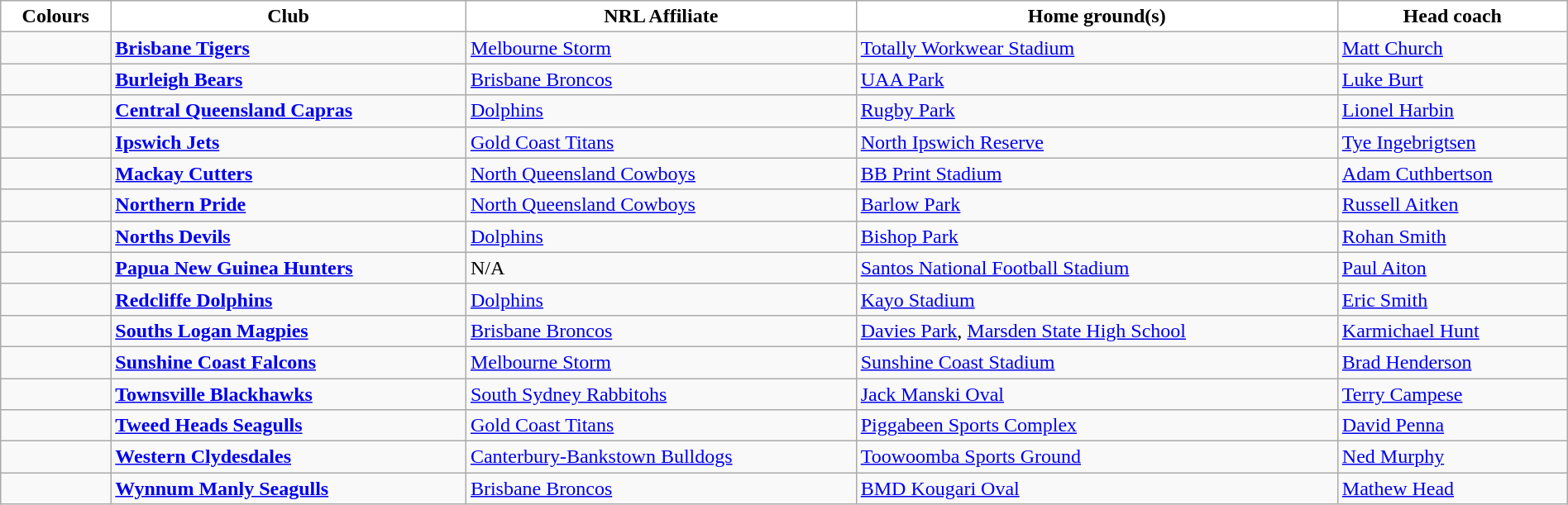<table class="wikitable" style="width:100%; text-align:left">
<tr>
<th style="background:white">Colours</th>
<th style="background:white">Club</th>
<th style="background:white">NRL Affiliate</th>
<th style="background:white">Home ground(s)</th>
<th style="background:white">Head coach</th>
</tr>
<tr>
<td></td>
<td><strong><a href='#'>Brisbane Tigers</a></strong></td>
<td> <a href='#'>Melbourne Storm</a></td>
<td><a href='#'>Totally Workwear Stadium</a></td>
<td><a href='#'>Matt Church</a></td>
</tr>
<tr>
<td></td>
<td><strong><a href='#'>Burleigh Bears</a></strong></td>
<td> <a href='#'>Brisbane Broncos</a></td>
<td><a href='#'>UAA Park</a></td>
<td><a href='#'>Luke Burt</a></td>
</tr>
<tr>
<td></td>
<td><strong><a href='#'>Central Queensland Capras</a></strong></td>
<td> <a href='#'>Dolphins</a></td>
<td><a href='#'>Rugby Park</a></td>
<td><a href='#'>Lionel Harbin</a></td>
</tr>
<tr>
<td></td>
<td><strong><a href='#'>Ipswich Jets</a></strong></td>
<td> <a href='#'>Gold Coast Titans</a></td>
<td><a href='#'>North Ipswich Reserve</a></td>
<td><a href='#'>Tye Ingebrigtsen</a></td>
</tr>
<tr>
<td></td>
<td><strong><a href='#'>Mackay Cutters</a></strong></td>
<td> <a href='#'>North Queensland Cowboys</a></td>
<td><a href='#'>BB Print Stadium</a></td>
<td><a href='#'>Adam Cuthbertson</a></td>
</tr>
<tr>
<td></td>
<td><strong><a href='#'>Northern Pride</a></strong></td>
<td> <a href='#'>North Queensland Cowboys</a></td>
<td><a href='#'>Barlow Park</a></td>
<td><a href='#'>Russell Aitken</a></td>
</tr>
<tr>
<td></td>
<td><strong><a href='#'>Norths Devils</a></strong></td>
<td> <a href='#'>Dolphins</a></td>
<td><a href='#'>Bishop Park</a></td>
<td><a href='#'>Rohan Smith</a></td>
</tr>
<tr>
<td></td>
<td><strong><a href='#'>Papua New Guinea Hunters</a></strong></td>
<td>N/A</td>
<td><a href='#'>Santos National Football Stadium</a></td>
<td><a href='#'>Paul Aiton</a></td>
</tr>
<tr>
<td></td>
<td><strong><a href='#'>Redcliffe Dolphins</a></strong></td>
<td> <a href='#'>Dolphins</a></td>
<td><a href='#'>Kayo Stadium</a></td>
<td><a href='#'>Eric Smith</a></td>
</tr>
<tr>
<td></td>
<td><strong><a href='#'>Souths Logan Magpies</a></strong></td>
<td> <a href='#'>Brisbane Broncos</a></td>
<td><a href='#'>Davies Park</a>, <a href='#'>Marsden State High School</a></td>
<td><a href='#'>Karmichael Hunt</a></td>
</tr>
<tr>
<td></td>
<td><strong><a href='#'>Sunshine Coast Falcons</a></strong></td>
<td> <a href='#'>Melbourne Storm</a></td>
<td><a href='#'>Sunshine Coast Stadium</a></td>
<td><a href='#'>Brad Henderson</a></td>
</tr>
<tr>
<td></td>
<td><strong><a href='#'>Townsville Blackhawks</a></strong></td>
<td> <a href='#'>South Sydney Rabbitohs</a></td>
<td><a href='#'>Jack Manski Oval</a></td>
<td><a href='#'>Terry Campese</a></td>
</tr>
<tr>
<td></td>
<td><strong><a href='#'>Tweed Heads Seagulls</a></strong></td>
<td> <a href='#'>Gold Coast Titans</a></td>
<td><a href='#'>Piggabeen Sports Complex</a></td>
<td><a href='#'>David Penna</a></td>
</tr>
<tr>
<td></td>
<td><strong><a href='#'>Western Clydesdales</a></strong></td>
<td> <a href='#'>Canterbury-Bankstown Bulldogs</a></td>
<td><a href='#'>Toowoomba Sports Ground</a></td>
<td><a href='#'>Ned Murphy</a></td>
</tr>
<tr>
<td></td>
<td><strong><a href='#'>Wynnum Manly Seagulls</a></strong></td>
<td> <a href='#'>Brisbane Broncos</a></td>
<td><a href='#'>BMD Kougari Oval</a></td>
<td><a href='#'>Mathew Head</a></td>
</tr>
</table>
